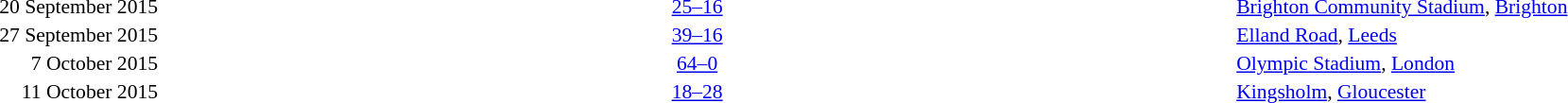<table style="width:100%;" cellspacing="1">
<tr>
<th width=15%></th>
<th width=25%></th>
<th width=10%></th>
<th width=25%></th>
</tr>
<tr style=font-size:90%>
<td align=right>20 September 2015</td>
<td align=right></td>
<td align=center><a href='#'>25–16</a></td>
<td></td>
<td><a href='#'>Brighton Community Stadium</a>, <a href='#'>Brighton</a></td>
</tr>
<tr style=font-size:90%>
<td align=right>27 September 2015</td>
<td align=right></td>
<td align=center><a href='#'>39–16</a></td>
<td></td>
<td><a href='#'>Elland Road</a>, <a href='#'>Leeds</a></td>
</tr>
<tr style=font-size:90%>
<td align=right>7 October 2015</td>
<td align=right></td>
<td align=center><a href='#'>64–0</a></td>
<td></td>
<td><a href='#'>Olympic Stadium</a>, <a href='#'>London</a></td>
</tr>
<tr style=font-size:90%>
<td align=right>11 October 2015</td>
<td align=right></td>
<td align=center><a href='#'>18–28</a></td>
<td></td>
<td><a href='#'>Kingsholm</a>, <a href='#'>Gloucester</a></td>
</tr>
</table>
